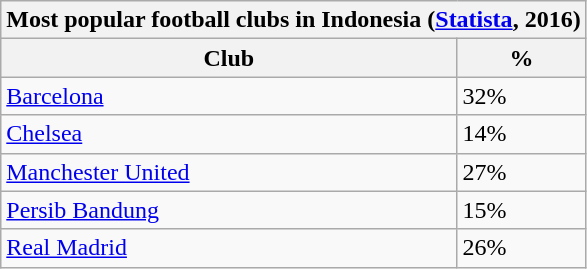<table class="wikitable sortable">
<tr>
<th colspan="2">Most popular football clubs in Indonesia (<a href='#'>Statista</a>, 2016)</th>
</tr>
<tr>
<th>Club</th>
<th>%</th>
</tr>
<tr>
<td> <a href='#'>Barcelona</a></td>
<td>32%</td>
</tr>
<tr>
<td> <a href='#'>Chelsea</a></td>
<td>14%</td>
</tr>
<tr>
<td> <a href='#'>Manchester United</a></td>
<td>27%</td>
</tr>
<tr>
<td> <a href='#'>Persib Bandung</a></td>
<td>15%</td>
</tr>
<tr>
<td> <a href='#'>Real Madrid</a></td>
<td>26%</td>
</tr>
</table>
